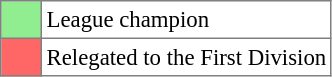<table bgcolor="#f7f8ff" cellpadding="3" cellspacing="0" border="1" style="font-size: 95%; border: gray solid 1px; border-collapse: collapse;text-align:center;">
<tr>
<td style="background:#90EE90;" width="20"></td>
<td bgcolor="#ffffff" align="left">League champion</td>
</tr>
<tr>
<td style="background: #FF6666" width="20"></td>
<td bgcolor="#ffffff" align="left">Relegated to the First Division</td>
</tr>
</table>
